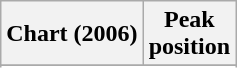<table class="wikitable sortable plainrowheaders" style="text-align:center;">
<tr>
<th scope="col">Chart (2006)</th>
<th scope="col">Peak<br>position</th>
</tr>
<tr>
</tr>
<tr>
</tr>
<tr>
</tr>
<tr>
</tr>
<tr>
</tr>
<tr>
</tr>
</table>
